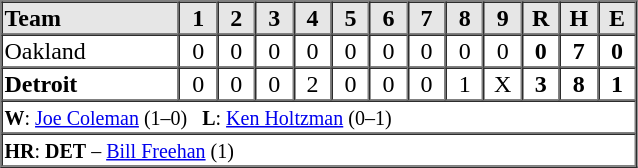<table border=1 cellspacing=0 width=425 style="margin-left:3em;">
<tr style="text-align:center; background-color:#e6e6e6;">
<th align=left width=28%>Team</th>
<th width=6%>1</th>
<th width=6%>2</th>
<th width=6%>3</th>
<th width=6%>4</th>
<th width=6%>5</th>
<th width=6%>6</th>
<th width=6%>7</th>
<th width=6%>8</th>
<th width=6%>9</th>
<th width=6%>R</th>
<th width=6%>H</th>
<th width=6%>E</th>
</tr>
<tr style="text-align:center;">
<td align=left>Oakland</td>
<td>0</td>
<td>0</td>
<td>0</td>
<td>0</td>
<td>0</td>
<td>0</td>
<td>0</td>
<td>0</td>
<td>0</td>
<td><strong>0</strong></td>
<td><strong>7</strong></td>
<td><strong>0</strong></td>
</tr>
<tr style="text-align:center;">
<td align=left><strong>Detroit</strong></td>
<td>0</td>
<td>0</td>
<td>0</td>
<td>2</td>
<td>0</td>
<td>0</td>
<td>0</td>
<td>1</td>
<td>X</td>
<td><strong>3</strong></td>
<td><strong>8</strong></td>
<td><strong>1</strong></td>
</tr>
<tr style="text-align:left;">
<td colspan=13><small><strong>W</strong>: <a href='#'>Joe Coleman</a> (1–0)   <strong>L</strong>: <a href='#'>Ken Holtzman</a> (0–1)   </small></td>
</tr>
<tr style="text-align:left;">
<td colspan=13><small><strong>HR</strong>: <strong>DET</strong> – <a href='#'>Bill Freehan</a> (1)</small></td>
</tr>
</table>
